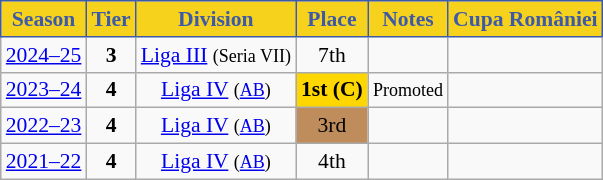<table class="wikitable" style="text-align:center; font-size:90%">
<tr>
<th style="background:#f6d21c;color:#3d5aa8;border:1px solid #3d5aa8;">Season</th>
<th style="background:#f6d21c;color:#3d5aa8;border:1px solid #3d5aa8;">Tier</th>
<th style="background:#f6d21c;color:#3d5aa8;border:1px solid #3d5aa8;">Division</th>
<th style="background:#f6d21c;color:#3d5aa8;border:1px solid #3d5aa8;">Place</th>
<th style="background:#f6d21c;color:#3d5aa8;border:1px solid #3d5aa8;">Notes</th>
<th style="background:#f6d21c;color:#3d5aa8;border:1px solid #3d5aa8;">Cupa României</th>
</tr>
<tr>
<td><a href='#'>2024–25</a></td>
<td><strong>3</strong></td>
<td><a href='#'>Liga III</a> <small>(Seria VII)</small></td>
<td>7th</td>
<td></td>
</tr>
<tr>
<td><a href='#'>2023–24</a></td>
<td><strong>4</strong></td>
<td><a href='#'>Liga IV</a> <small>(<a href='#'>AB</a>)</small></td>
<td align=center bgcolor=gold><strong>1st</strong> <strong>(C)</strong></td>
<td><small>Promoted</small></td>
<td></td>
</tr>
<tr>
<td><a href='#'>2022–23</a></td>
<td><strong>4</strong></td>
<td><a href='#'>Liga IV</a> <small>(<a href='#'>AB</a>)</small></td>
<td align=center bgcolor=#BF8D5B>3rd</td>
<td></td>
<td></td>
</tr>
<tr>
<td><a href='#'>2021–22</a></td>
<td><strong>4</strong></td>
<td><a href='#'>Liga IV</a> <small>(<a href='#'>AB</a>)</small></td>
<td>4th</td>
<td></td>
<td></td>
</tr>
</table>
